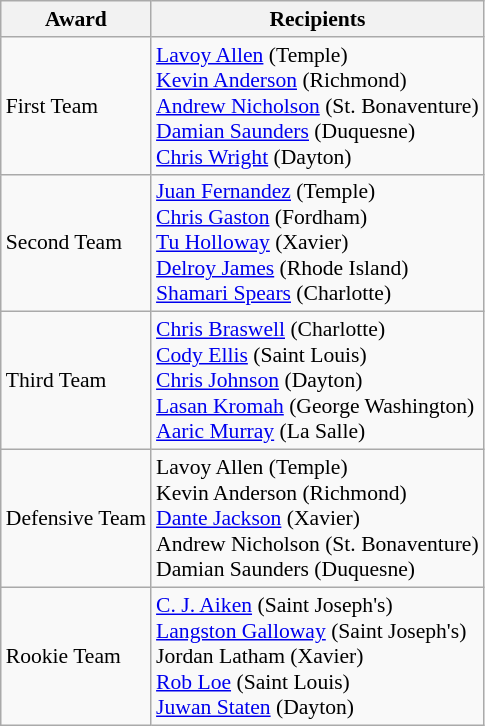<table class="wikitable" style="white-space:nowrap; font-size:90%;">
<tr>
<th>Award</th>
<th>Recipients</th>
</tr>
<tr>
<td>First Team</td>
<td><a href='#'>Lavoy Allen</a> (Temple)<br><a href='#'>Kevin Anderson</a> (Richmond)<br><a href='#'>Andrew Nicholson</a> (St. Bonaventure)<br><a href='#'>Damian Saunders</a> (Duquesne)<br><a href='#'>Chris Wright</a> (Dayton)</td>
</tr>
<tr>
<td>Second Team</td>
<td><a href='#'>Juan Fernandez</a> (Temple)<br><a href='#'>Chris Gaston</a> (Fordham)<br><a href='#'>Tu Holloway</a> (Xavier)<br><a href='#'>Delroy James</a> (Rhode Island)<br><a href='#'>Shamari Spears</a> (Charlotte)</td>
</tr>
<tr>
<td>Third Team</td>
<td><a href='#'>Chris Braswell</a> (Charlotte)<br><a href='#'>Cody Ellis</a> (Saint Louis)<br><a href='#'>Chris Johnson</a> (Dayton)<br><a href='#'>Lasan Kromah</a> (George Washington)<br><a href='#'>Aaric Murray</a> (La Salle)</td>
</tr>
<tr>
<td>Defensive Team</td>
<td>Lavoy Allen (Temple)<br>Kevin Anderson (Richmond)<br><a href='#'>Dante Jackson</a> (Xavier)<br>Andrew Nicholson (St. Bonaventure)<br>Damian Saunders (Duquesne)</td>
</tr>
<tr>
<td>Rookie Team</td>
<td><a href='#'>C. J. Aiken</a> (Saint Joseph's)<br><a href='#'>Langston Galloway</a> (Saint Joseph's)<br>Jordan Latham (Xavier)<br><a href='#'>Rob Loe</a> (Saint Louis)<br><a href='#'>Juwan Staten</a> (Dayton)</td>
</tr>
</table>
